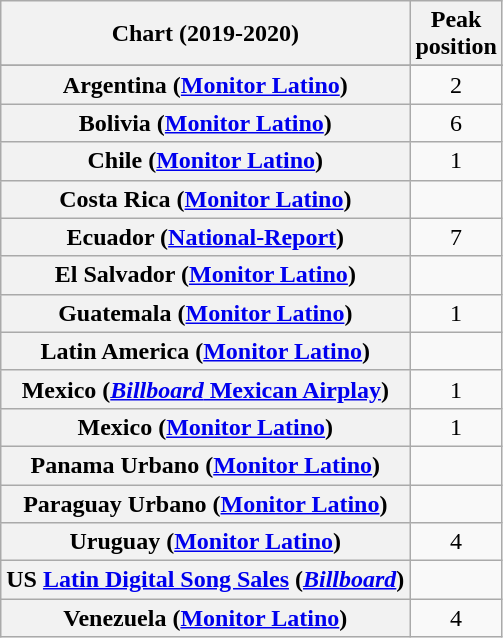<table class="wikitable sortable plainrowheaders" style="text-align:center">
<tr>
<th scope="col">Chart (2019-2020)</th>
<th scope="col">Peak<br>position</th>
</tr>
<tr>
</tr>
<tr>
<th scope="row">Argentina (<a href='#'>Monitor Latino</a>)</th>
<td>2</td>
</tr>
<tr>
<th scope="row">Bolivia (<a href='#'>Monitor Latino</a>)</th>
<td>6</td>
</tr>
<tr>
<th scope="row">Chile (<a href='#'>Monitor Latino</a>)</th>
<td>1</td>
</tr>
<tr>
<th scope="row">Costa Rica (<a href='#'>Monitor Latino</a>)</th>
<td></td>
</tr>
<tr>
<th scope="row">Ecuador (<a href='#'>National-Report</a>)</th>
<td>7</td>
</tr>
<tr>
<th scope="row">El Salvador (<a href='#'>Monitor Latino</a>)</th>
<td></td>
</tr>
<tr>
<th scope="row">Guatemala (<a href='#'>Monitor Latino</a>)</th>
<td>1</td>
</tr>
<tr>
<th scope="row">Latin America (<a href='#'>Monitor Latino</a>)</th>
<td></td>
</tr>
<tr>
<th scope="row">Mexico (<a href='#'><em>Billboard</em> Mexican Airplay</a>)</th>
<td>1</td>
</tr>
<tr>
<th scope="row">Mexico (<a href='#'>Monitor Latino</a>)</th>
<td>1</td>
</tr>
<tr>
<th scope="row">Panama Urbano (<a href='#'>Monitor Latino</a>)</th>
<td></td>
</tr>
<tr>
<th scope="row">Paraguay Urbano (<a href='#'>Monitor Latino</a>)</th>
<td></td>
</tr>
<tr>
<th scope="row">Uruguay (<a href='#'>Monitor Latino</a>)</th>
<td>4</td>
</tr>
<tr>
<th scope="row">US <a href='#'>Latin Digital Song Sales</a> (<em><a href='#'>Billboard</a></em>)</th>
<td></td>
</tr>
<tr>
<th scope="row">Venezuela (<a href='#'>Monitor Latino</a>)</th>
<td>4</td>
</tr>
</table>
